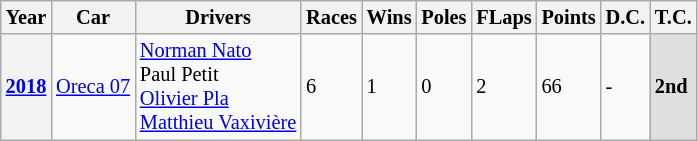<table class="wikitable" style="font-size:85%">
<tr>
<th>Year</th>
<th>Car</th>
<th>Drivers</th>
<th>Races</th>
<th>Wins</th>
<th>Poles</th>
<th>FLaps</th>
<th>Points</th>
<th>D.C.</th>
<th>T.C.</th>
</tr>
<tr>
<th><a href='#'>2018</a></th>
<td><a href='#'>Oreca 07</a></td>
<td> <a href='#'>Norman Nato</a><br> Paul Petit<br> <a href='#'>Olivier Pla</a><br> <a href='#'>Matthieu Vaxivière</a></td>
<td>6</td>
<td>1</td>
<td>0</td>
<td>2</td>
<td>66</td>
<td>-</td>
<td style="background:#dfdfdf;"><strong>2nd</strong></td>
</tr>
</table>
